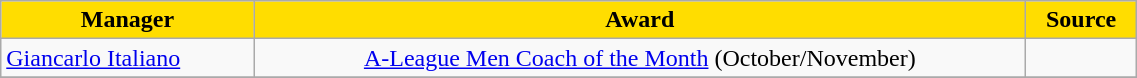<table class="wikitable" style="text-align:center; width:60%;">
<tr>
<th scope="col" style="background:#ffdd00; color:black">Manager</th>
<th scope="col" style="background:#ffdd00; color:black">Award</th>
<th scope="col" style="background:#ffdd00; color:black">Source</th>
</tr>
<tr>
<td align="left"> <a href='#'>Giancarlo Italiano</a></td>
<td><a href='#'>A-League Men Coach of the Month</a> (October/November)</td>
<td></td>
</tr>
<tr>
</tr>
</table>
